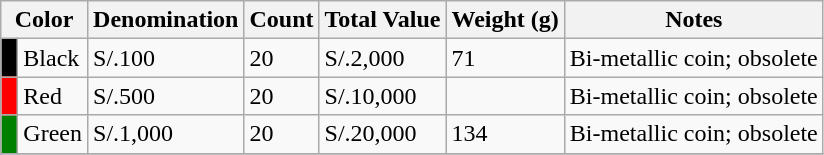<table class="wikitable">
<tr>
<th colspan=2>Color</th>
<th>Denomination</th>
<th>Count</th>
<th>Total Value</th>
<th>Weight (g)</th>
<th>Notes</th>
</tr>
<tr>
<td style="background:Black"> </td>
<td>Black</td>
<td>S/.100</td>
<td>20</td>
<td>S/.2,000</td>
<td>71</td>
<td>Bi-metallic coin; obsolete</td>
</tr>
<tr>
<td style="background:Red"> </td>
<td>Red</td>
<td>S/.500</td>
<td>20</td>
<td>S/.10,000</td>
<td></td>
<td>Bi-metallic coin; obsolete</td>
</tr>
<tr>
<td style="background:Green"> </td>
<td>Green</td>
<td>S/.1,000</td>
<td>20</td>
<td>S/.20,000</td>
<td>134</td>
<td>Bi-metallic coin; obsolete</td>
</tr>
<tr>
</tr>
</table>
